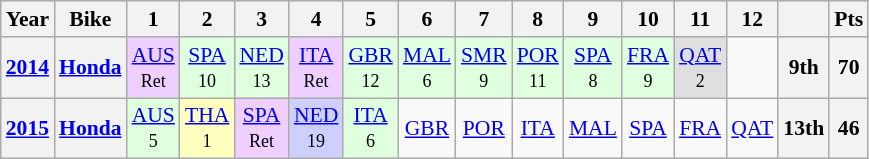<table class="wikitable" style="text-align:center; font-size:90%">
<tr>
<th>Year</th>
<th>Bike</th>
<th>1</th>
<th>2</th>
<th>3</th>
<th>4</th>
<th>5</th>
<th>6</th>
<th>7</th>
<th>8</th>
<th>9</th>
<th>10</th>
<th>11</th>
<th>12</th>
<th></th>
<th>Pts</th>
</tr>
<tr>
<th><a href='#'>2014</a></th>
<th><a href='#'>Honda</a></th>
<td style="background:#EFCFFF;"><a href='#'>AUS</a><br><small>Ret</small></td>
<td style="background:#DFFFDF;"><a href='#'>SPA</a><br><small>10</small></td>
<td style="background:#DFFFDF;"><a href='#'>NED</a><br><small>13</small></td>
<td style="background:#EFCFFF;"><a href='#'>ITA</a><br><small>Ret</small></td>
<td style="background:#DFFFDF;"><a href='#'>GBR</a><br><small>12</small></td>
<td style="background:#DFFFDF;"><a href='#'>MAL</a><br><small>6</small></td>
<td style="background:#DFFFDF;"><a href='#'>SMR</a><br><small>9</small></td>
<td style="background:#DFFFDF;"><a href='#'>POR</a><br><small>11</small></td>
<td style="background:#DFFFDF;"><a href='#'>SPA</a><br><small>8</small></td>
<td style="background:#DFFFDF;"><a href='#'>FRA</a><br><small>9</small></td>
<td style="background:#dfdfdf;"><a href='#'>QAT</a><br><small>2</small></td>
<td></td>
<th>9th</th>
<th>70</th>
</tr>
<tr>
<th><a href='#'>2015</a></th>
<th><a href='#'>Honda</a></th>
<td style="background:#DFFFDF;"><a href='#'>AUS</a><br><small>5</small></td>
<td style="background:#FFFFBF;"><a href='#'>THA</a><br><small>1</small></td>
<td style="background:#EFCFFF;"><a href='#'>SPA</a><br><small>Ret</small></td>
<td style="background:#CFCFFF;"><a href='#'>NED</a><br><small>19</small></td>
<td style="background:#DFFFDF;"><a href='#'>ITA</a><br><small>6</small></td>
<td><a href='#'>GBR</a></td>
<td><a href='#'>POR</a></td>
<td><a href='#'>ITA</a></td>
<td><a href='#'>MAL</a></td>
<td><a href='#'>SPA</a></td>
<td><a href='#'>FRA</a></td>
<td><a href='#'>QAT</a></td>
<th>13th</th>
<th>46</th>
</tr>
</table>
